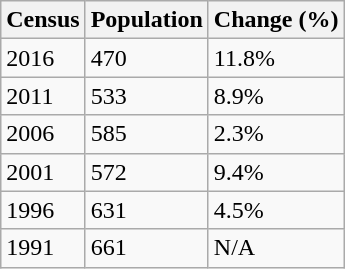<table class="wikitable">
<tr>
<th>Census</th>
<th>Population</th>
<th>Change (%)</th>
</tr>
<tr>
<td>2016</td>
<td>470</td>
<td>11.8%</td>
</tr>
<tr>
<td>2011</td>
<td>533</td>
<td>8.9%</td>
</tr>
<tr>
<td>2006</td>
<td>585</td>
<td>2.3%</td>
</tr>
<tr>
<td>2001</td>
<td>572</td>
<td>9.4%</td>
</tr>
<tr>
<td>1996</td>
<td>631</td>
<td>4.5%</td>
</tr>
<tr>
<td>1991</td>
<td>661</td>
<td>N/A</td>
</tr>
</table>
